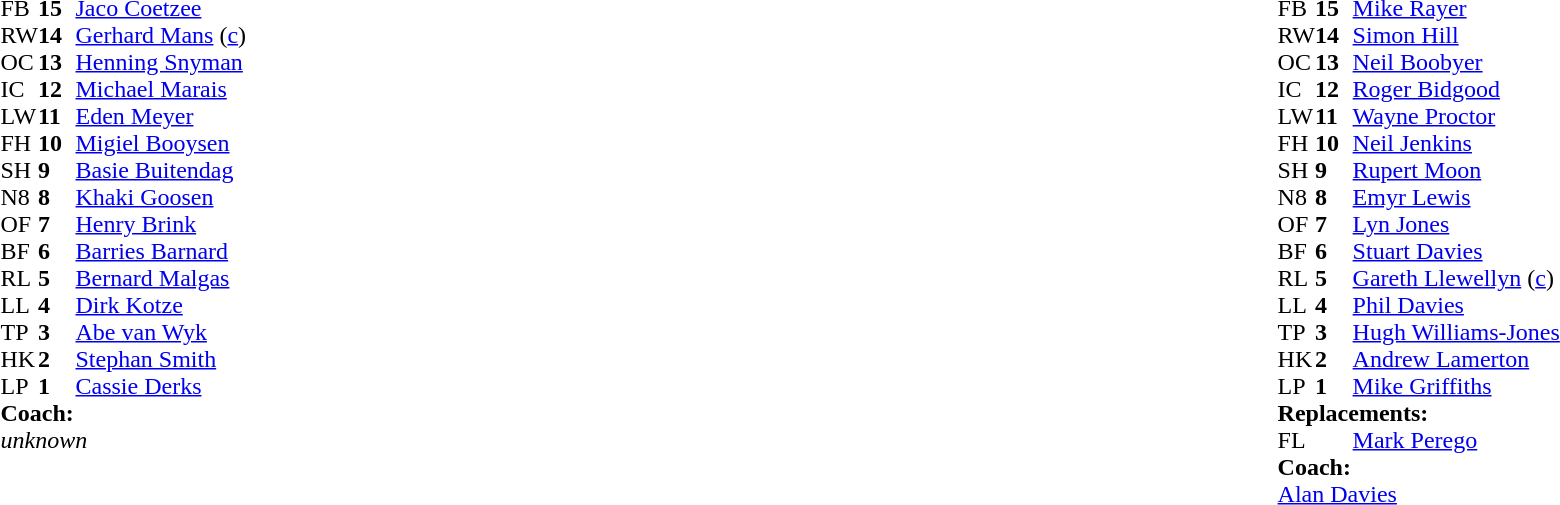<table style="width:100%">
<tr>
<td style="vertical-align:top;width:50%"><br><table cellspacing="0" cellpadding="0">
<tr>
<th width="25"></th>
<th width="25"></th>
</tr>
<tr>
<td>FB</td>
<td><strong>15</strong></td>
<td><a href='#'>Jaco Coetzee</a></td>
</tr>
<tr>
<td>RW</td>
<td><strong>14</strong></td>
<td><a href='#'>Gerhard Mans</a> (<a href='#'>c</a>)</td>
</tr>
<tr>
<td>OC</td>
<td><strong>13</strong></td>
<td><a href='#'>Henning Snyman</a></td>
</tr>
<tr>
<td>IC</td>
<td><strong>12</strong></td>
<td><a href='#'>Michael Marais</a></td>
</tr>
<tr>
<td>LW</td>
<td><strong>11</strong></td>
<td><a href='#'>Eden Meyer</a></td>
</tr>
<tr>
<td>FH</td>
<td><strong>10</strong></td>
<td><a href='#'>Migiel Booysen</a></td>
</tr>
<tr>
<td>SH</td>
<td><strong>9</strong></td>
<td><a href='#'>Basie Buitendag</a></td>
</tr>
<tr>
<td>N8</td>
<td><strong>8</strong></td>
<td><a href='#'>Khaki Goosen</a></td>
</tr>
<tr>
<td>OF</td>
<td><strong>7</strong></td>
<td><a href='#'>Henry Brink</a></td>
</tr>
<tr>
<td>BF</td>
<td><strong>6</strong></td>
<td><a href='#'>Barries Barnard</a></td>
</tr>
<tr>
<td>RL</td>
<td><strong>5</strong></td>
<td><a href='#'>Bernard Malgas</a></td>
</tr>
<tr>
<td>LL</td>
<td><strong>4</strong></td>
<td><a href='#'>Dirk Kotze</a></td>
</tr>
<tr>
<td>TP</td>
<td><strong>3</strong></td>
<td><a href='#'>Abe van Wyk</a></td>
</tr>
<tr>
<td>HK</td>
<td><strong>2</strong></td>
<td><a href='#'>Stephan Smith</a></td>
</tr>
<tr>
<td>LP</td>
<td><strong>1</strong></td>
<td><a href='#'>Cassie Derks</a></td>
</tr>
<tr>
<td colspan="3"><strong>Coach:</strong></td>
</tr>
<tr>
<td colspan="3"><em>unknown</em></td>
</tr>
</table>
</td>
<td style="vertical-align:top"></td>
<td style="vertical-align:top;width:50%"><br><table cellspacing="0" cellpadding="0" style="margin:auto">
<tr>
<th width="25"></th>
<th width="25"></th>
</tr>
<tr>
<td>FB</td>
<td><strong>15</strong></td>
<td><a href='#'>Mike Rayer</a></td>
</tr>
<tr>
<td>RW</td>
<td><strong>14</strong></td>
<td><a href='#'>Simon Hill</a></td>
</tr>
<tr>
<td>OC</td>
<td><strong>13</strong></td>
<td><a href='#'>Neil Boobyer</a></td>
</tr>
<tr>
<td>IC</td>
<td><strong>12</strong></td>
<td><a href='#'>Roger Bidgood</a></td>
</tr>
<tr>
<td>LW</td>
<td><strong>11</strong></td>
<td><a href='#'>Wayne Proctor</a></td>
</tr>
<tr>
<td>FH</td>
<td><strong>10</strong></td>
<td><a href='#'>Neil Jenkins</a></td>
</tr>
<tr>
<td>SH</td>
<td><strong>9</strong></td>
<td><a href='#'>Rupert Moon</a></td>
</tr>
<tr>
<td>N8</td>
<td><strong>8</strong></td>
<td><a href='#'>Emyr Lewis</a></td>
<td></td>
<td></td>
</tr>
<tr>
<td>OF</td>
<td><strong>7</strong></td>
<td><a href='#'>Lyn Jones</a></td>
</tr>
<tr>
<td>BF</td>
<td><strong>6</strong></td>
<td><a href='#'>Stuart Davies</a></td>
</tr>
<tr>
<td>RL</td>
<td><strong>5</strong></td>
<td><a href='#'>Gareth Llewellyn</a> (<a href='#'>c</a>)</td>
</tr>
<tr>
<td>LL</td>
<td><strong>4</strong></td>
<td><a href='#'>Phil Davies</a></td>
</tr>
<tr>
<td>TP</td>
<td><strong>3</strong></td>
<td><a href='#'>Hugh Williams-Jones</a></td>
</tr>
<tr>
<td>HK</td>
<td><strong>2</strong></td>
<td><a href='#'>Andrew Lamerton</a></td>
</tr>
<tr>
<td>LP</td>
<td><strong>1</strong></td>
<td><a href='#'>Mike Griffiths</a></td>
</tr>
<tr>
<td colspan="3"><strong>Replacements:</strong></td>
</tr>
<tr>
<td>FL</td>
<td><strong> </strong></td>
<td><a href='#'>Mark Perego</a></td>
</tr>
<tr>
<td colspan="3"><strong>Coach:</strong></td>
</tr>
<tr>
<td colspan="3"><a href='#'>Alan Davies</a></td>
</tr>
</table>
</td>
</tr>
</table>
